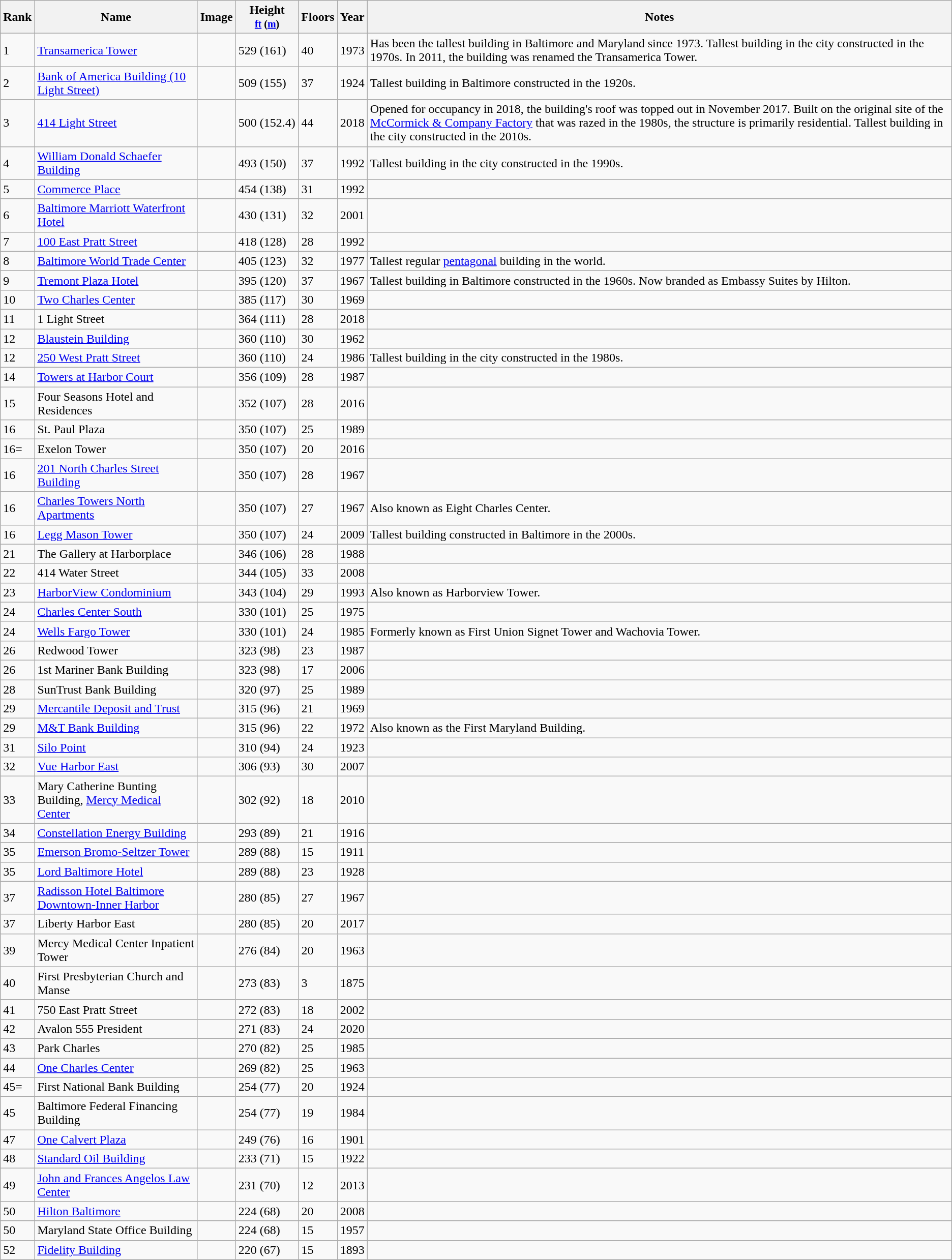<table class="wikitable sortable">
<tr>
<th>Rank</th>
<th>Name</th>
<th>Image</th>
<th width="75">Height<br><small><a href='#'>ft</a> (<a href='#'>m</a>)</small></th>
<th>Floors</th>
<th>Year</th>
<th class="unsortable">Notes</th>
</tr>
<tr>
<td>1</td>
<td><a href='#'>Transamerica Tower</a></td>
<td></td>
<td>529 (161)</td>
<td>40</td>
<td>1973</td>
<td>Has been the tallest building in Baltimore and Maryland since 1973. Tallest building in the city constructed in the 1970s. In 2011, the building was renamed the Transamerica Tower.</td>
</tr>
<tr>
<td>2</td>
<td><a href='#'>Bank of America Building (10 Light Street)</a></td>
<td></td>
<td>509 (155)</td>
<td>37</td>
<td>1924</td>
<td>Tallest building in Baltimore constructed in the 1920s.</td>
</tr>
<tr>
<td>3</td>
<td><a href='#'>414 Light Street</a></td>
<td></td>
<td>500 (152.4)</td>
<td>44</td>
<td>2018</td>
<td>Opened for occupancy in 2018, the building's roof was topped out in November 2017. Built on the original site of the <a href='#'>McCormick & Company Factory</a> that was razed in the 1980s, the structure is primarily residential. Tallest building in the city constructed in the 2010s.</td>
</tr>
<tr>
<td>4</td>
<td><a href='#'>William Donald Schaefer Building</a></td>
<td></td>
<td>493 (150)</td>
<td>37</td>
<td>1992</td>
<td>Tallest building in the city constructed in the 1990s.</td>
</tr>
<tr>
<td>5</td>
<td><a href='#'>Commerce Place</a></td>
<td></td>
<td>454 (138)</td>
<td>31</td>
<td>1992</td>
<td></td>
</tr>
<tr>
<td>6</td>
<td><a href='#'>Baltimore Marriott Waterfront Hotel</a></td>
<td></td>
<td>430 (131)</td>
<td>32</td>
<td>2001</td>
<td></td>
</tr>
<tr>
<td>7</td>
<td><a href='#'>100 East Pratt Street</a></td>
<td></td>
<td>418 (128)</td>
<td>28</td>
<td>1992</td>
<td></td>
</tr>
<tr>
<td>8</td>
<td><a href='#'>Baltimore World Trade Center</a></td>
<td></td>
<td>405 (123)</td>
<td>32</td>
<td>1977</td>
<td>Tallest regular <a href='#'>pentagonal</a> building in the world.</td>
</tr>
<tr>
<td>9</td>
<td><a href='#'>Tremont Plaza Hotel</a></td>
<td></td>
<td>395 (120)</td>
<td>37</td>
<td>1967</td>
<td>Tallest building in Baltimore constructed in the 1960s. Now branded as Embassy Suites by Hilton.</td>
</tr>
<tr>
<td>10</td>
<td><a href='#'>Two Charles Center</a></td>
<td></td>
<td>385 (117)</td>
<td>30</td>
<td>1969</td>
<td></td>
</tr>
<tr>
<td>11</td>
<td>1 Light Street</td>
<td></td>
<td>364 (111)</td>
<td>28</td>
<td>2018</td>
<td></td>
</tr>
<tr>
<td>12</td>
<td><a href='#'>Blaustein Building</a></td>
<td></td>
<td>360 (110)</td>
<td>30</td>
<td>1962</td>
<td></td>
</tr>
<tr>
<td>12</td>
<td><a href='#'>250 West Pratt Street</a></td>
<td></td>
<td>360 (110)</td>
<td>24</td>
<td>1986</td>
<td>Tallest building in the city constructed in the 1980s.</td>
</tr>
<tr>
<td>14</td>
<td><a href='#'>Towers at Harbor Court</a></td>
<td></td>
<td>356 (109)</td>
<td>28</td>
<td>1987</td>
<td></td>
</tr>
<tr>
<td>15</td>
<td>Four Seasons Hotel and Residences</td>
<td></td>
<td>352 (107)</td>
<td>28</td>
<td>2016</td>
<td></td>
</tr>
<tr>
<td>16</td>
<td>St. Paul Plaza</td>
<td></td>
<td>350 (107)</td>
<td>25</td>
<td>1989</td>
<td></td>
</tr>
<tr>
<td>16=</td>
<td>Exelon Tower</td>
<td></td>
<td>350 (107)</td>
<td>20</td>
<td>2016</td>
<td></td>
</tr>
<tr>
<td>16</td>
<td><a href='#'>201 North Charles Street Building</a></td>
<td></td>
<td>350 (107)</td>
<td>28</td>
<td>1967</td>
<td></td>
</tr>
<tr>
<td>16</td>
<td><a href='#'>Charles Towers North Apartments</a></td>
<td></td>
<td>350 (107)</td>
<td>27</td>
<td>1967</td>
<td>Also known as Eight Charles Center.</td>
</tr>
<tr>
<td>16</td>
<td><a href='#'>Legg Mason Tower</a></td>
<td></td>
<td>350 (107)</td>
<td>24</td>
<td>2009</td>
<td>Tallest building constructed in Baltimore in the 2000s.</td>
</tr>
<tr>
<td>21</td>
<td>The Gallery at Harborplace</td>
<td></td>
<td>346 (106)</td>
<td>28</td>
<td>1988</td>
<td></td>
</tr>
<tr>
<td>22</td>
<td>414 Water Street</td>
<td></td>
<td>344 (105)</td>
<td>33</td>
<td>2008</td>
<td></td>
</tr>
<tr>
<td>23</td>
<td><a href='#'>HarborView Condominium</a></td>
<td></td>
<td>343 (104)</td>
<td>29</td>
<td>1993</td>
<td>Also known as Harborview Tower.</td>
</tr>
<tr>
<td>24</td>
<td><a href='#'>Charles Center South</a></td>
<td></td>
<td>330 (101)</td>
<td>25</td>
<td>1975</td>
<td></td>
</tr>
<tr>
<td>24</td>
<td><a href='#'>Wells Fargo Tower</a></td>
<td></td>
<td>330 (101)</td>
<td>24</td>
<td>1985</td>
<td>Formerly known as First Union Signet Tower and Wachovia Tower.</td>
</tr>
<tr>
<td>26</td>
<td>Redwood Tower</td>
<td></td>
<td>323 (98)</td>
<td>23</td>
<td>1987</td>
<td></td>
</tr>
<tr>
<td>26</td>
<td>1st Mariner Bank Building</td>
<td></td>
<td>323 (98)</td>
<td>17</td>
<td>2006</td>
<td></td>
</tr>
<tr>
<td>28</td>
<td>SunTrust Bank Building</td>
<td></td>
<td>320 (97)</td>
<td>25</td>
<td>1989</td>
<td></td>
</tr>
<tr>
<td>29</td>
<td><a href='#'>Mercantile Deposit and Trust</a></td>
<td></td>
<td>315 (96)</td>
<td>21</td>
<td>1969</td>
<td></td>
</tr>
<tr>
<td>29</td>
<td><a href='#'>M&T Bank Building</a></td>
<td></td>
<td>315 (96)</td>
<td>22</td>
<td>1972</td>
<td>Also known as the First Maryland Building.</td>
</tr>
<tr>
<td>31</td>
<td><a href='#'>Silo Point</a></td>
<td></td>
<td>310 (94)</td>
<td>24</td>
<td>1923</td>
</tr>
<tr>
<td>32</td>
<td><a href='#'>Vue Harbor East</a></td>
<td></td>
<td>306 (93)</td>
<td>30</td>
<td>2007</td>
<td></td>
</tr>
<tr>
<td>33</td>
<td>Mary Catherine Bunting Building, <a href='#'>Mercy Medical Center</a></td>
<td></td>
<td>302 (92)</td>
<td>18</td>
<td>2010</td>
<td></td>
</tr>
<tr>
<td>34</td>
<td><a href='#'>Constellation Energy Building</a></td>
<td></td>
<td>293 (89)</td>
<td>21</td>
<td>1916</td>
<td></td>
</tr>
<tr>
<td>35</td>
<td><a href='#'>Emerson Bromo-Seltzer Tower</a></td>
<td></td>
<td>289 (88)</td>
<td>15</td>
<td>1911</td>
<td></td>
</tr>
<tr>
<td>35</td>
<td><a href='#'>Lord Baltimore Hotel</a></td>
<td></td>
<td>289 (88)</td>
<td>23</td>
<td>1928</td>
<td></td>
</tr>
<tr>
<td>37</td>
<td><a href='#'>Radisson Hotel Baltimore Downtown-Inner Harbor</a></td>
<td></td>
<td>280 (85)</td>
<td>27</td>
<td>1967</td>
<td></td>
</tr>
<tr>
<td>37</td>
<td>Liberty Harbor East</td>
<td></td>
<td>280 (85)</td>
<td>20</td>
<td>2017</td>
<td></td>
</tr>
<tr>
<td>39</td>
<td>Mercy Medical Center Inpatient Tower</td>
<td></td>
<td>276 (84)</td>
<td>20</td>
<td>1963</td>
<td></td>
</tr>
<tr>
<td>40</td>
<td>First Presbyterian Church and Manse</td>
<td></td>
<td>273 (83)</td>
<td>3</td>
<td>1875</td>
<td></td>
</tr>
<tr>
<td>41</td>
<td>750 East Pratt Street</td>
<td></td>
<td>272 (83)</td>
<td>18</td>
<td>2002</td>
<td></td>
</tr>
<tr>
<td>42</td>
<td>Avalon 555 President</td>
<td></td>
<td>271 (83)</td>
<td>24</td>
<td>2020</td>
<td></td>
</tr>
<tr>
<td>43</td>
<td>Park Charles</td>
<td></td>
<td>270 (82)</td>
<td>25</td>
<td>1985</td>
<td></td>
</tr>
<tr>
<td>44</td>
<td><a href='#'>One Charles Center</a></td>
<td></td>
<td>269 (82)</td>
<td>25</td>
<td>1963</td>
<td></td>
</tr>
<tr>
<td>45=</td>
<td First National Bank Building (Baltimore)>First National Bank Building</td>
<td></td>
<td>254 (77)</td>
<td>20</td>
<td>1924</td>
<td></td>
</tr>
<tr>
<td>45</td>
<td>Baltimore Federal Financing Building</td>
<td></td>
<td>254 (77)</td>
<td>19</td>
<td>1984</td>
<td></td>
</tr>
<tr>
<td>47</td>
<td><a href='#'>One Calvert Plaza</a></td>
<td></td>
<td>249 (76)</td>
<td>16</td>
<td>1901</td>
<td></td>
</tr>
<tr>
<td>48</td>
<td><a href='#'>Standard Oil Building</a></td>
<td></td>
<td>233 (71)</td>
<td>15</td>
<td>1922</td>
<td></td>
</tr>
<tr>
<td>49</td>
<td><a href='#'>John and Frances Angelos Law Center</a></td>
<td></td>
<td>231 (70)</td>
<td>12</td>
<td>2013</td>
<td></td>
</tr>
<tr>
<td>50</td>
<td><a href='#'>Hilton Baltimore</a></td>
<td></td>
<td>224 (68)</td>
<td>20</td>
<td>2008</td>
<td></td>
</tr>
<tr>
<td>50</td>
<td>Maryland State Office Building</td>
<td></td>
<td>224 (68)</td>
<td>15</td>
<td>1957</td>
<td></td>
</tr>
<tr>
<td>52</td>
<td><a href='#'>Fidelity Building</a></td>
<td></td>
<td>220 (67)</td>
<td>15</td>
<td>1893</td>
<td></td>
</tr>
</table>
